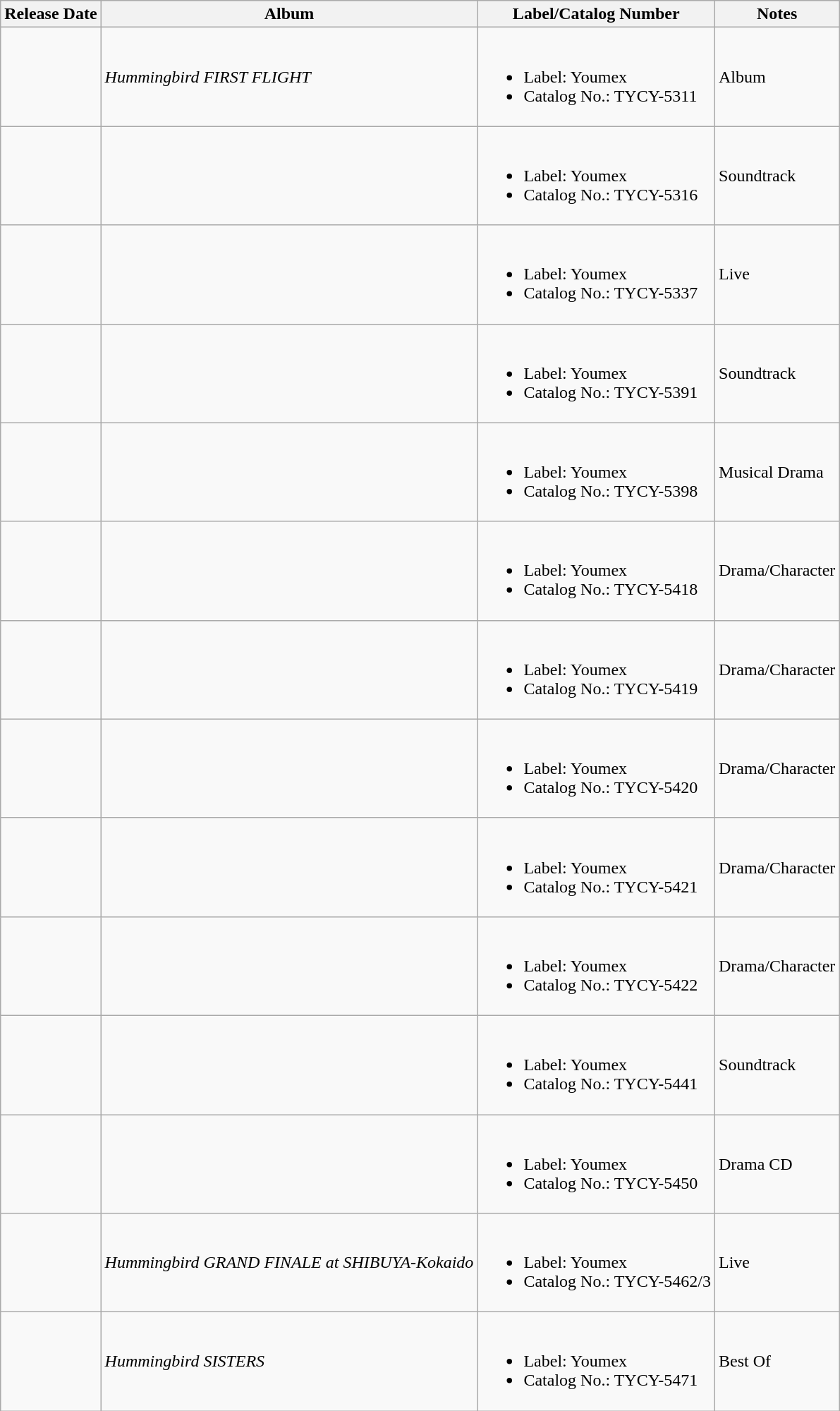<table class="wikitable plainrowheaders">
<tr>
<th>Release Date</th>
<th>Album</th>
<th>Label/Catalog Number</th>
<th>Notes</th>
</tr>
<tr>
<td></td>
<td><em>Hummingbird FIRST FLIGHT</em></td>
<td><br><ul><li>Label: Youmex</li><li>Catalog No.: TYCY-5311</li></ul></td>
<td>Album</td>
</tr>
<tr>
<td></td>
<td></td>
<td><br><ul><li>Label: Youmex</li><li>Catalog No.: TYCY-5316</li></ul></td>
<td>Soundtrack</td>
</tr>
<tr>
<td></td>
<td></td>
<td><br><ul><li>Label: Youmex</li><li>Catalog No.: TYCY-5337</li></ul></td>
<td>Live</td>
</tr>
<tr>
<td></td>
<td></td>
<td><br><ul><li>Label: Youmex</li><li>Catalog No.: TYCY-5391</li></ul></td>
<td>Soundtrack</td>
</tr>
<tr>
<td></td>
<td></td>
<td><br><ul><li>Label: Youmex</li><li>Catalog No.: TYCY-5398</li></ul></td>
<td>Musical Drama</td>
</tr>
<tr>
<td></td>
<td></td>
<td><br><ul><li>Label: Youmex</li><li>Catalog No.: TYCY-5418</li></ul></td>
<td>Drama/Character</td>
</tr>
<tr>
<td></td>
<td></td>
<td><br><ul><li>Label: Youmex</li><li>Catalog No.: TYCY-5419</li></ul></td>
<td>Drama/Character</td>
</tr>
<tr>
<td></td>
<td></td>
<td><br><ul><li>Label: Youmex</li><li>Catalog No.: TYCY-5420</li></ul></td>
<td>Drama/Character</td>
</tr>
<tr>
<td></td>
<td></td>
<td><br><ul><li>Label: Youmex</li><li>Catalog No.: TYCY-5421</li></ul></td>
<td>Drama/Character</td>
</tr>
<tr>
<td></td>
<td></td>
<td><br><ul><li>Label: Youmex</li><li>Catalog No.: TYCY-5422</li></ul></td>
<td>Drama/Character</td>
</tr>
<tr>
<td></td>
<td></td>
<td><br><ul><li>Label: Youmex</li><li>Catalog No.: TYCY-5441</li></ul></td>
<td>Soundtrack</td>
</tr>
<tr>
<td></td>
<td></td>
<td><br><ul><li>Label: Youmex</li><li>Catalog No.: TYCY-5450</li></ul></td>
<td>Drama CD</td>
</tr>
<tr>
<td></td>
<td><em>Hummingbird GRAND FINALE at SHIBUYA-Kokaido</em></td>
<td><br><ul><li>Label: Youmex</li><li>Catalog No.: TYCY-5462/3</li></ul></td>
<td>Live</td>
</tr>
<tr>
<td></td>
<td><em>Hummingbird SISTERS</em></td>
<td><br><ul><li>Label: Youmex</li><li>Catalog No.: TYCY-5471</li></ul></td>
<td>Best Of</td>
</tr>
</table>
